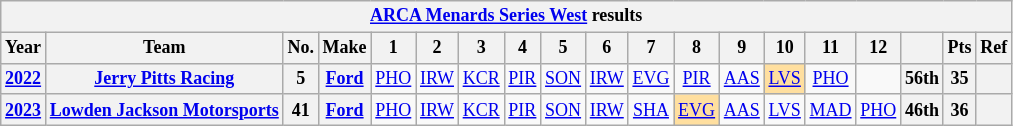<table class="wikitable" style="text-align:center; font-size:75%">
<tr>
<th colspan=23><a href='#'>ARCA Menards Series West</a> results</th>
</tr>
<tr>
<th>Year</th>
<th>Team</th>
<th>No.</th>
<th>Make</th>
<th>1</th>
<th>2</th>
<th>3</th>
<th>4</th>
<th>5</th>
<th>6</th>
<th>7</th>
<th>8</th>
<th>9</th>
<th>10</th>
<th>11</th>
<th>12</th>
<th></th>
<th>Pts</th>
<th>Ref</th>
</tr>
<tr>
<th><a href='#'>2022</a></th>
<th><a href='#'>Jerry Pitts Racing</a></th>
<th>5</th>
<th><a href='#'>Ford</a></th>
<td><a href='#'>PHO</a></td>
<td><a href='#'>IRW</a></td>
<td><a href='#'>KCR</a></td>
<td><a href='#'>PIR</a></td>
<td><a href='#'>SON</a></td>
<td><a href='#'>IRW</a></td>
<td><a href='#'>EVG</a></td>
<td><a href='#'>PIR</a></td>
<td><a href='#'>AAS</a></td>
<td style="background:#FFDF9F;"><a href='#'>LVS</a><br></td>
<td><a href='#'>PHO</a></td>
<td></td>
<th>56th</th>
<th>35</th>
<th></th>
</tr>
<tr>
<th><a href='#'>2023</a></th>
<th><a href='#'>Lowden Jackson Motorsports</a></th>
<th>41</th>
<th><a href='#'>Ford</a></th>
<td><a href='#'>PHO</a></td>
<td><a href='#'>IRW</a></td>
<td><a href='#'>KCR</a></td>
<td><a href='#'>PIR</a></td>
<td><a href='#'>SON</a></td>
<td><a href='#'>IRW</a></td>
<td><a href='#'>SHA</a></td>
<td style="background:#FFDF9F;"><a href='#'>EVG</a><br></td>
<td><a href='#'>AAS</a></td>
<td><a href='#'>LVS</a></td>
<td><a href='#'>MAD</a></td>
<td><a href='#'>PHO</a></td>
<th>46th</th>
<th>36</th>
<th></th>
</tr>
</table>
